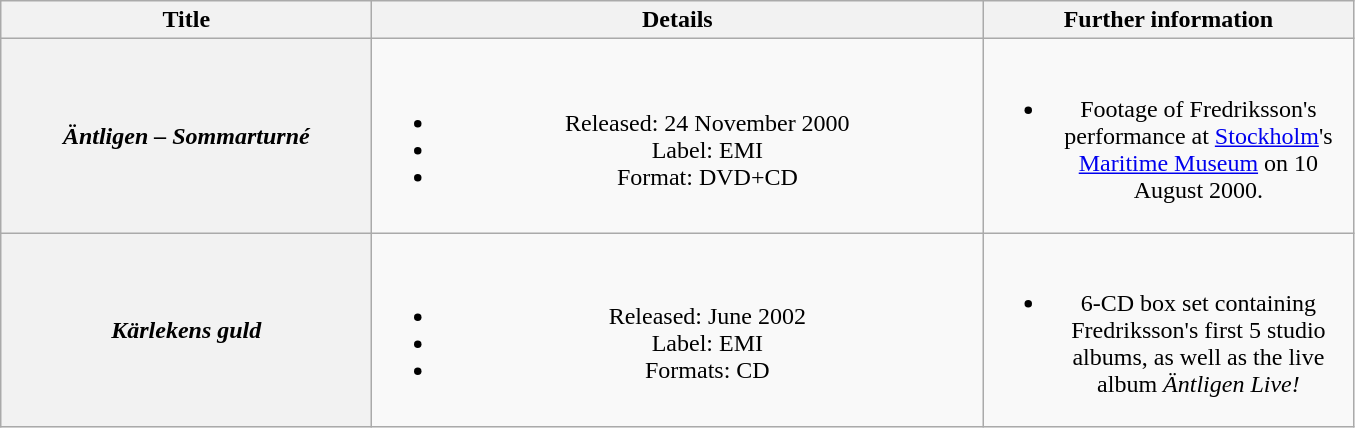<table class="wikitable plainrowheaders" style="text-align:center;" border="1">
<tr>
<th scope="col" rowspan="1" style="width:15em;">Title</th>
<th scope="col" rowspan="1" style="width:25em;">Details</th>
<th scope="col" rowspan="1" style="width:15em;">Further information</th>
</tr>
<tr>
<th scope="row"><em>Äntligen – Sommarturné</em></th>
<td><br><ul><li>Released: 24 November 2000</li><li>Label: EMI</li><li>Format: DVD+CD</li></ul></td>
<td><br><ul><li>Footage of Fredriksson's performance at <a href='#'>Stockholm</a>'s <a href='#'>Maritime Museum</a> on 10 August 2000.</li></ul></td>
</tr>
<tr>
<th scope="row"><em>Kärlekens guld</em></th>
<td><br><ul><li>Released: June 2002</li><li>Label: EMI</li><li>Formats: CD</li></ul></td>
<td><br><ul><li>6-CD box set containing Fredriksson's first 5 studio albums, as well as the live album <em>Äntligen Live!</em></li></ul></td>
</tr>
</table>
